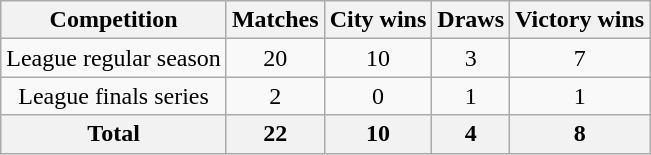<table class="wikitable" style="text-align:center">
<tr>
<th>Competition</th>
<th>Matches</th>
<th>City wins</th>
<th>Draws</th>
<th>Victory wins</th>
</tr>
<tr>
<td>League regular season</td>
<td>20</td>
<td>10</td>
<td>3</td>
<td>7</td>
</tr>
<tr>
<td>League finals series</td>
<td>2</td>
<td>0</td>
<td>1</td>
<td>1</td>
</tr>
<tr>
<th>Total</th>
<th>22</th>
<th>10</th>
<th>4</th>
<th>8</th>
</tr>
</table>
